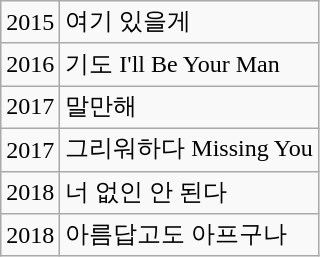<table class="wikitable">
<tr>
<td>2015</td>
<td>여기 있을게</td>
</tr>
<tr>
<td>2016</td>
<td>기도 I'll Be Your Man</td>
</tr>
<tr>
<td>2017</td>
<td>말만해</td>
</tr>
<tr>
<td>2017</td>
<td>그리워하다 Missing You</td>
</tr>
<tr>
<td>2018</td>
<td>너 없인 안 된다</td>
</tr>
<tr>
<td>2018</td>
<td>아름답고도 아프구나</td>
</tr>
</table>
